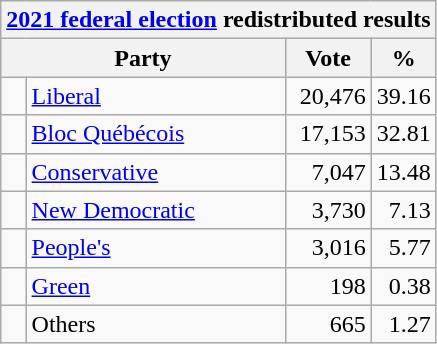<table class="wikitable">
<tr>
<th colspan="4"><a href='#'>2021 federal election</a> redistributed results</th>
</tr>
<tr>
<th bgcolor="#DDDDFF" width="130px" colspan="2">Party</th>
<th bgcolor="#DDDDFF" width="50px">Vote</th>
<th bgcolor="#DDDDFF" width="30px">%</th>
</tr>
<tr>
<td> </td>
<td><a href='#'>Liberal</a></td>
<td align=right>20,476</td>
<td align=right>39.16</td>
</tr>
<tr>
<td> </td>
<td><a href='#'>Bloc Québécois</a></td>
<td align=right>17,153</td>
<td align=right>32.81</td>
</tr>
<tr>
<td> </td>
<td><a href='#'>Conservative</a></td>
<td align=right>7,047</td>
<td align=right>13.48</td>
</tr>
<tr>
<td> </td>
<td><a href='#'>New Democratic</a></td>
<td align=right>3,730</td>
<td align=right>7.13</td>
</tr>
<tr>
<td> </td>
<td><a href='#'>People's</a></td>
<td align=right>3,016</td>
<td align=right>5.77</td>
</tr>
<tr>
<td> </td>
<td><a href='#'>Green</a></td>
<td align=right>198</td>
<td align=right>0.38</td>
</tr>
<tr>
<td> </td>
<td>Others</td>
<td align=right>665</td>
<td align=right>1.27</td>
</tr>
</table>
